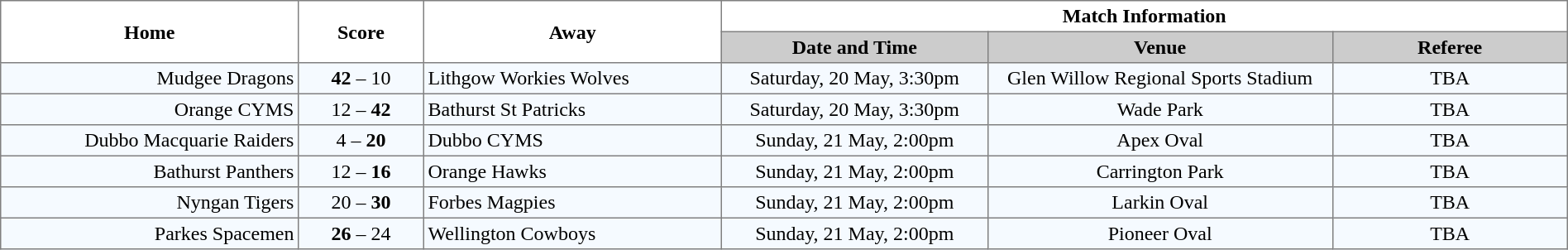<table border="1" cellpadding="3" cellspacing="0" width="100%" style="border-collapse:collapse;  text-align:center;">
<tr>
<th rowspan="2" width="19%">Home</th>
<th rowspan="2" width="8%">Score</th>
<th rowspan="2" width="19%">Away</th>
<th colspan="3">Match Information</th>
</tr>
<tr style="background:#CCCCCC">
<th width="17%">Date and Time</th>
<th width="22%">Venue</th>
<th width="50%">Referee</th>
</tr>
<tr style="text-align:center; background:#f5faff;">
<td align="right">Mudgee Dragons </td>
<td><strong>42</strong> – 10</td>
<td align="left"> Lithgow Workies Wolves</td>
<td>Saturday, 20 May, 3:30pm</td>
<td>Glen Willow Regional Sports Stadium</td>
<td>TBA</td>
</tr>
<tr style="text-align:center; background:#f5faff;">
<td align="right">Orange CYMS </td>
<td>12 – <strong>42</strong></td>
<td align="left"> Bathurst St Patricks</td>
<td>Saturday, 20 May, 3:30pm</td>
<td>Wade Park</td>
<td>TBA</td>
</tr>
<tr style="text-align:center; background:#f5faff;">
<td align="right">Dubbo Macquarie Raiders </td>
<td>4 – <strong>20</strong></td>
<td align="left"> Dubbo CYMS</td>
<td>Sunday, 21 May, 2:00pm</td>
<td>Apex Oval</td>
<td>TBA</td>
</tr>
<tr style="text-align:center; background:#f5faff;">
<td align="right">Bathurst Panthers </td>
<td>12 – <strong>16</strong></td>
<td align="left"> Orange Hawks</td>
<td>Sunday, 21 May, 2:00pm</td>
<td>Carrington Park</td>
<td>TBA</td>
</tr>
<tr style="text-align:center; background:#f5faff;">
<td align="right">Nyngan Tigers </td>
<td>20 – <strong>30</strong></td>
<td align="left"> Forbes Magpies</td>
<td>Sunday, 21 May, 2:00pm</td>
<td>Larkin Oval</td>
<td>TBA</td>
</tr>
<tr style="text-align:center; background:#f5faff;">
<td align="right">Parkes Spacemen </td>
<td><strong>26</strong> – 24</td>
<td align="left"> Wellington Cowboys</td>
<td>Sunday, 21 May, 2:00pm</td>
<td>Pioneer Oval</td>
<td>TBA</td>
</tr>
</table>
